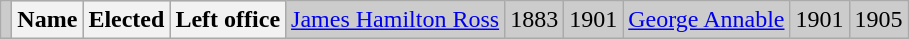<table class="wikitable">
<tr bgcolor="CCCCCC">
<td></td>
<th>Name</th>
<th>Elected</th>
<th>Left office<br></th>
<td><a href='#'>James Hamilton Ross</a></td>
<td>1883</td>
<td>1901<br></td>
<td><a href='#'>George Annable</a></td>
<td>1901</td>
<td>1905</td>
</tr>
</table>
